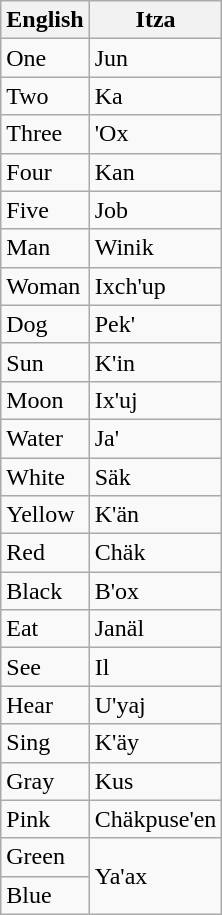<table class="wikitable sortable">
<tr>
<th>English</th>
<th>Itza</th>
</tr>
<tr>
<td>One</td>
<td>Jun</td>
</tr>
<tr>
<td>Two</td>
<td>Ka</td>
</tr>
<tr>
<td>Three</td>
<td>'Ox</td>
</tr>
<tr>
<td>Four</td>
<td>Kan</td>
</tr>
<tr>
<td>Five</td>
<td>Job</td>
</tr>
<tr>
<td>Man</td>
<td>Winik</td>
</tr>
<tr>
<td>Woman</td>
<td>Ixch'up</td>
</tr>
<tr>
<td>Dog</td>
<td>Pek'</td>
</tr>
<tr>
<td>Sun</td>
<td>K'in</td>
</tr>
<tr>
<td>Moon</td>
<td>Ix'uj</td>
</tr>
<tr>
<td>Water</td>
<td>Ja'</td>
</tr>
<tr>
<td>White</td>
<td>Säk</td>
</tr>
<tr>
<td>Yellow</td>
<td>K'än</td>
</tr>
<tr>
<td>Red</td>
<td>Chäk</td>
</tr>
<tr>
<td>Black</td>
<td>B'ox</td>
</tr>
<tr>
<td>Eat</td>
<td>Janäl</td>
</tr>
<tr>
<td>See</td>
<td>Il</td>
</tr>
<tr>
<td>Hear</td>
<td>U'yaj</td>
</tr>
<tr>
<td>Sing</td>
<td>K'äy</td>
</tr>
<tr>
<td>Gray</td>
<td>Kus</td>
</tr>
<tr>
<td>Pink</td>
<td>Chäkpuse'en</td>
</tr>
<tr>
<td>Green</td>
<td rowspan="2">Ya'ax</td>
</tr>
<tr>
<td>Blue</td>
</tr>
</table>
